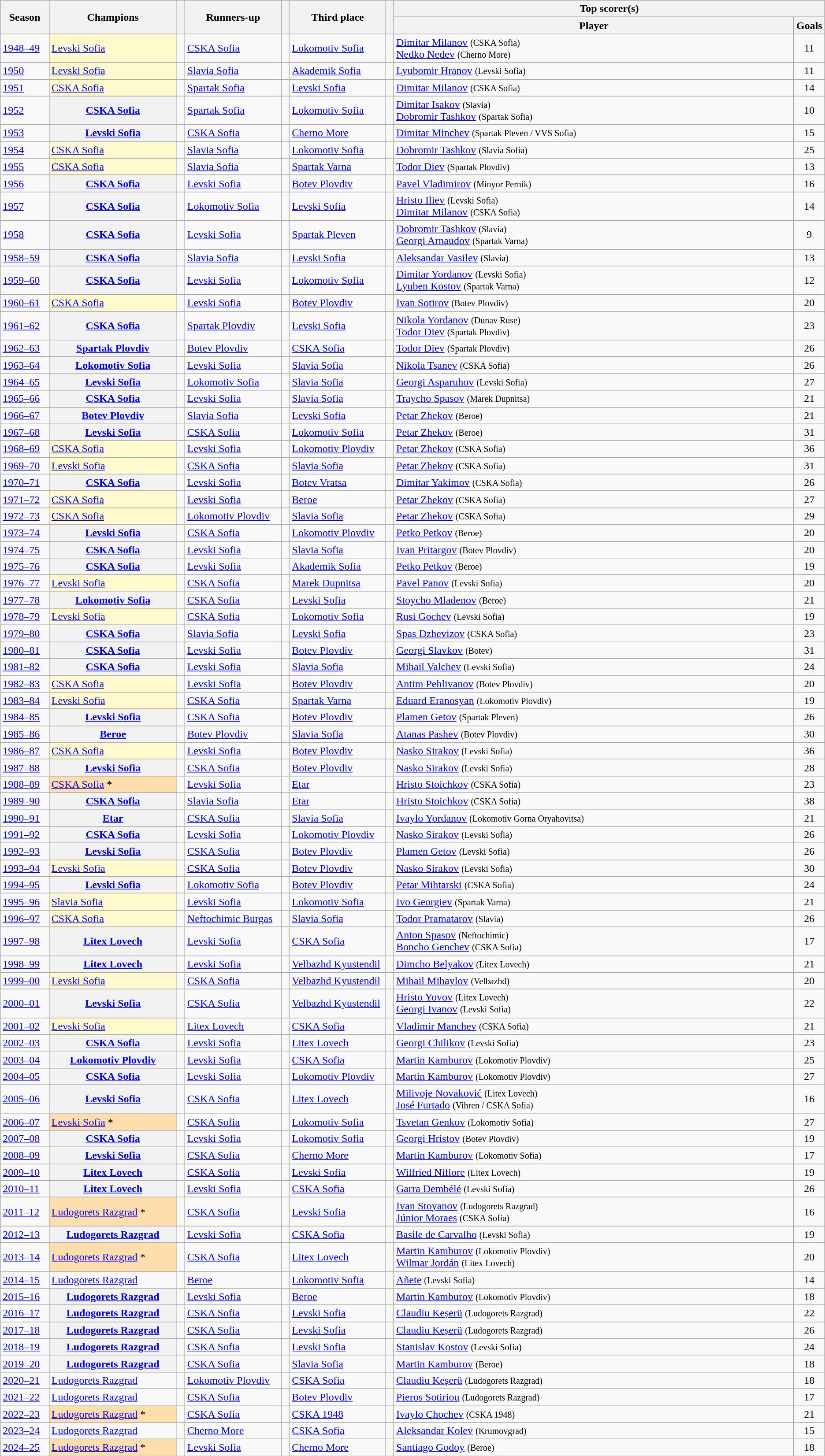<table class="sortable wikitable plainrowheaders">
<tr>
<th rowspan=2 style="width:6%;">Season</th>
<th rowspan=2 style="width:16%;">Champions </th>
<th rowspan=2 style="width:1%;"></th>
<th rowspan=2 style="width:12%;">Runners-up</th>
<th rowspan=2 style="width:1%;"></th>
<th rowspan=2 style="width:12%;">Third place</th>
<th rowspan=2 style="width:1%;"></th>
<th colspan=3 style="width:40%;">Top scorer(s)</th>
</tr>
<tr>
<th style="width:250%;">Player </th>
<th style="width:50%;">Goals</th>
</tr>
<tr>
<td align=left><a href='#'>1948–49</a></td>
<td bgcolor=FFFACD><a href='#'>Levski Sofia</a> </td>
<td></td>
<td><a href='#'>CSKA Sofia</a></td>
<td></td>
<td><a href='#'>Lokomotiv Sofia</a></td>
<td></td>
<td> <a href='#'>Dimitar Milanov</a> <small>(CSKA Sofia)</small> <br>  <a href='#'>Nedko Nedev</a> <small>(Cherno More)</small></td>
<td style="text-align:center">11</td>
</tr>
<tr>
<td align=left><a href='#'>1950</a></td>
<td bgcolor=FFFACD><a href='#'>Levski Sofia</a> </td>
<td></td>
<td><a href='#'>Slavia Sofia</a></td>
<td></td>
<td><a href='#'>Akademik Sofia</a></td>
<td></td>
<td> <a href='#'>Lyubomir Hranov</a> <small>(Levski Sofia)</small></td>
<td style="text-align:center">11</td>
</tr>
<tr>
<td align=left><a href='#'>1951</a></td>
<td bgcolor=FFFACD><a href='#'>CSKA Sofia</a> </td>
<td></td>
<td><a href='#'>Spartak Sofia</a></td>
<td></td>
<td><a href='#'>Levski Sofia</a></td>
<td></td>
<td> <a href='#'>Dimitar Milanov</a> <small>(CSKA Sofia)</small></td>
<td style="text-align:center">14</td>
</tr>
<tr>
<td align=left><a href='#'>1952</a></td>
<th scope="row"><a href='#'>CSKA Sofia</a> </th>
<td></td>
<td><a href='#'>Spartak Sofia</a></td>
<td></td>
<td><a href='#'>Lokomotiv Sofia</a></td>
<td></td>
<td> <a href='#'>Dimitar Isakov</a> <small>(Slavia)</small> <br>  <a href='#'>Dobromir Tashkov</a> <small>(Spartak Sofia)</small></td>
<td style="text-align:center">10</td>
</tr>
<tr>
<td align=left><a href='#'>1953</a></td>
<th scope="row"><a href='#'>Levski Sofia</a> </th>
<td></td>
<td><a href='#'>CSKA Sofia</a></td>
<td></td>
<td><a href='#'>Cherno More</a></td>
<td></td>
<td> <a href='#'>Dimitar Minchev</a> <small>(Spartak Pleven / VVS Sofia)</small></td>
<td style="text-align:center">15</td>
</tr>
<tr>
<td align=left><a href='#'>1954</a></td>
<td bgcolor=FFFACD><a href='#'>CSKA Sofia</a> </td>
<td></td>
<td><a href='#'>Slavia Sofia</a></td>
<td></td>
<td><a href='#'>Lokomotiv Sofia</a></td>
<td></td>
<td> <a href='#'>Dobromir Tashkov</a> <small>(Slavia Sofia)</small></td>
<td style="text-align:center">25</td>
</tr>
<tr>
<td align=left><a href='#'>1955</a></td>
<td bgcolor=FFFACD><a href='#'>CSKA Sofia</a> </td>
<td></td>
<td><a href='#'>Slavia Sofia</a></td>
<td></td>
<td><a href='#'>Spartak Varna</a></td>
<td></td>
<td> <a href='#'>Todor Diev</a> <small>(Spartak Plovdiv)</small></td>
<td style="text-align:center">13</td>
</tr>
<tr>
<td align=left><a href='#'>1956</a></td>
<th scope="row"><a href='#'>CSKA Sofia</a> </th>
<td></td>
<td><a href='#'>Levski Sofia</a></td>
<td></td>
<td><a href='#'>Botev Plovdiv</a></td>
<td></td>
<td> <a href='#'>Pavel Vladimirov</a> <small>(Minyor Pernik)</small></td>
<td style="text-align:center">16</td>
</tr>
<tr>
<td align=left><a href='#'>1957</a></td>
<th scope="row"><a href='#'>CSKA Sofia</a> </th>
<td></td>
<td><a href='#'>Lokomotiv Sofia</a></td>
<td></td>
<td><a href='#'>Levski Sofia</a></td>
<td></td>
<td> <a href='#'>Hristo Iliev</a> <small>(Levski Sofia)</small> <br>  <a href='#'>Dimitar Milanov</a> <small>(CSKA Sofia)</small></td>
<td style="text-align:center">14</td>
</tr>
<tr>
<td align=left><a href='#'>1958</a></td>
<th scope="row"><a href='#'>CSKA Sofia</a> </th>
<td></td>
<td><a href='#'>Levski Sofia</a></td>
<td></td>
<td><a href='#'>Spartak Pleven</a></td>
<td></td>
<td> <a href='#'>Dobromir Tashkov</a> <small>(Slavia)</small> <br>  <a href='#'>Georgi Arnaudov</a> <small>(Spartak Varna)</small></td>
<td style="text-align:center">9</td>
</tr>
<tr>
<td align=left><a href='#'>1958–59</a></td>
<th scope="row"><a href='#'>CSKA Sofia</a> </th>
<td></td>
<td><a href='#'>Slavia Sofia</a></td>
<td></td>
<td><a href='#'>Levski Sofia</a></td>
<td></td>
<td> <a href='#'>Aleksandar Vasilev</a> <small>(Slavia)</small></td>
<td style="text-align:center">13</td>
</tr>
<tr>
<td align=left><a href='#'>1959–60</a></td>
<th scope="row"><a href='#'>CSKA Sofia</a> </th>
<td></td>
<td><a href='#'>Levski Sofia</a></td>
<td></td>
<td><a href='#'>Lokomotiv Sofia</a></td>
<td></td>
<td> <a href='#'>Dimitar Yordanov</a> <small>(Levski Sofia)</small> <br>  <a href='#'>Lyuben Kostov</a> <small>(Spartak Varna)</small></td>
<td style="text-align:center">12</td>
</tr>
<tr>
<td align=left><a href='#'>1960–61</a></td>
<td bgcolor=FFFACD><a href='#'>CSKA Sofia</a> </td>
<td></td>
<td><a href='#'>Levski Sofia</a></td>
<td></td>
<td><a href='#'>Botev Plovdiv</a></td>
<td></td>
<td> <a href='#'>Ivan Sotirov</a> <small>(Botev Plovdiv)</small></td>
<td style="text-align:center">20</td>
</tr>
<tr>
<td align=left><a href='#'>1961–62</a></td>
<th scope="row"><a href='#'>CSKA Sofia</a> </th>
<td></td>
<td><a href='#'>Spartak Plovdiv</a></td>
<td></td>
<td><a href='#'>Levski Sofia</a></td>
<td></td>
<td> <a href='#'>Nikola Yordanov</a> <small>(Dunav Ruse)</small> <br>  <a href='#'>Todor Diev</a> <small>(Spartak Plovdiv)</small></td>
<td style="text-align:center">23</td>
</tr>
<tr>
<td align=left><a href='#'>1962–63</a></td>
<th scope="row"><a href='#'>Spartak Plovdiv</a> </th>
<td></td>
<td><a href='#'>Botev Plovdiv</a></td>
<td></td>
<td><a href='#'>CSKA Sofia</a></td>
<td></td>
<td> <a href='#'>Todor Diev</a> <small>(Spartak Plovdiv)</small></td>
<td style="text-align:center">26</td>
</tr>
<tr>
<td align=left><a href='#'>1963–64</a></td>
<th scope="row"><a href='#'>Lokomotiv Sofia</a> </th>
<td></td>
<td><a href='#'>Levski Sofia</a></td>
<td></td>
<td><a href='#'>Slavia Sofia</a></td>
<td></td>
<td> <a href='#'>Nikola Tsanev</a> <small>(CSKA Sofia)</small></td>
<td style="text-align:center">26</td>
</tr>
<tr>
<td align=left><a href='#'>1964–65</a></td>
<th scope="row"><a href='#'>Levski Sofia</a> </th>
<td></td>
<td><a href='#'>Lokomotiv Sofia</a></td>
<td></td>
<td><a href='#'>Slavia Sofia</a></td>
<td></td>
<td> <a href='#'>Georgi Asparuhov</a> <small>(Levski Sofia)</small></td>
<td style="text-align:center">27</td>
</tr>
<tr>
<td align=left><a href='#'>1965–66</a></td>
<th scope="row"><a href='#'>CSKA Sofia</a> </th>
<td></td>
<td><a href='#'>Levski Sofia</a></td>
<td></td>
<td><a href='#'>Slavia Sofia</a></td>
<td></td>
<td> <a href='#'>Traycho Spasov</a> <small>(Marek Dupnitsa)</small></td>
<td style="text-align:center">21</td>
</tr>
<tr>
<td align=left><a href='#'>1966–67</a></td>
<th scope="row"><a href='#'>Botev Plovdiv</a> </th>
<td></td>
<td><a href='#'>Slavia Sofia</a></td>
<td></td>
<td><a href='#'>Levski Sofia</a></td>
<td></td>
<td> <a href='#'>Petar Zhekov</a> <small>(Beroe)</small></td>
<td style="text-align:center">21</td>
</tr>
<tr>
<td align=left><a href='#'>1967–68</a></td>
<th scope="row"><a href='#'>Levski Sofia</a> </th>
<td></td>
<td><a href='#'>CSKA Sofia</a></td>
<td></td>
<td><a href='#'>Lokomotiv Sofia</a></td>
<td></td>
<td> <a href='#'>Petar Zhekov</a> <small>(Beroe)</small></td>
<td style="text-align:center">31</td>
</tr>
<tr>
<td align=left><a href='#'>1968–69</a></td>
<td bgcolor=FFFACD><a href='#'>CSKA Sofia</a> </td>
<td></td>
<td><a href='#'>Levski Sofia</a></td>
<td></td>
<td><a href='#'>Lokomotiv Plovdiv</a></td>
<td></td>
<td> <a href='#'>Petar Zhekov</a> <small>(CSKA Sofia)</small></td>
<td style="text-align:center">36</td>
</tr>
<tr>
<td align=left><a href='#'>1969–70</a></td>
<td bgcolor=FFFACD><a href='#'>Levski Sofia</a> </td>
<td></td>
<td><a href='#'>CSKA Sofia</a></td>
<td></td>
<td><a href='#'>Slavia Sofia</a></td>
<td></td>
<td> <a href='#'>Petar Zhekov</a> <small>(CSKA Sofia)</small></td>
<td style="text-align:center">31</td>
</tr>
<tr>
<td align=left><a href='#'>1970–71</a></td>
<th scope="row"><a href='#'>CSKA Sofia</a> </th>
<td></td>
<td><a href='#'>Levski Sofia</a></td>
<td></td>
<td><a href='#'>Botev Vratsa</a></td>
<td></td>
<td> <a href='#'>Dimitar Yakimov</a> <small>(CSKA Sofia)</small></td>
<td style="text-align:center">26</td>
</tr>
<tr>
<td align=left><a href='#'>1971–72</a></td>
<td bgcolor=FFFACD><a href='#'>CSKA Sofia</a> </td>
<td></td>
<td><a href='#'>Levski Sofia</a></td>
<td></td>
<td><a href='#'>Beroe</a></td>
<td></td>
<td> <a href='#'>Petar Zhekov</a> <small>(CSKA Sofia)</small></td>
<td style="text-align:center">27</td>
</tr>
<tr>
<td align=left><a href='#'>1972–73</a></td>
<td bgcolor=FFFACD><a href='#'>CSKA Sofia</a> </td>
<td></td>
<td><a href='#'>Lokomotiv Plovdiv</a></td>
<td></td>
<td><a href='#'>Slavia Sofia</a></td>
<td></td>
<td> <a href='#'>Petar Zhekov</a> <small>(CSKA Sofia)</small></td>
<td style="text-align:center">29</td>
</tr>
<tr>
<td align=left><a href='#'>1973–74</a></td>
<th scope="row"><a href='#'>Levski Sofia</a> </th>
<td></td>
<td><a href='#'>CSKA Sofia</a></td>
<td></td>
<td><a href='#'>Lokomotiv Plovdiv</a></td>
<td></td>
<td> <a href='#'>Petko Petkov</a> <small>(Beroe)</small></td>
<td style="text-align:center">20</td>
</tr>
<tr>
<td align=left><a href='#'>1974–75</a></td>
<th scope="row"><a href='#'>CSKA Sofia</a> </th>
<td></td>
<td><a href='#'>Levski Sofia</a></td>
<td></td>
<td><a href='#'>Slavia Sofia</a></td>
<td></td>
<td> <a href='#'>Ivan Pritargov</a> <small>(Botev Plovdiv)</small></td>
<td style="text-align:center">20</td>
</tr>
<tr>
<td align=left><a href='#'>1975–76</a></td>
<th scope="row"><a href='#'>CSKA Sofia</a> </th>
<td></td>
<td><a href='#'>Levski Sofia</a></td>
<td></td>
<td><a href='#'>Akademik Sofia</a></td>
<td></td>
<td> <a href='#'>Petko Petkov</a> <small>(Beroe)</small></td>
<td style="text-align:center">19</td>
</tr>
<tr>
<td align=left><a href='#'>1976–77</a></td>
<td bgcolor=FFFACD><a href='#'>Levski Sofia</a> </td>
<td></td>
<td><a href='#'>CSKA Sofia</a></td>
<td></td>
<td><a href='#'>Marek Dupnitsa</a></td>
<td></td>
<td> <a href='#'>Pavel Panov</a> <small>(Levski Sofia)</small></td>
<td style="text-align:center">20</td>
</tr>
<tr>
<td align=left><a href='#'>1977–78</a></td>
<th scope="row"><a href='#'>Lokomotiv Sofia</a> </th>
<td></td>
<td><a href='#'>CSKA Sofia</a></td>
<td></td>
<td><a href='#'>Levski Sofia</a></td>
<td></td>
<td> <a href='#'>Stoycho Mladenov</a> <small>(Beroe)</small></td>
<td style="text-align:center">21</td>
</tr>
<tr>
<td align=left><a href='#'>1978–79</a></td>
<td bgcolor=FFFACD><a href='#'>Levski Sofia</a> </td>
<td></td>
<td><a href='#'>CSKA Sofia</a></td>
<td></td>
<td><a href='#'>Lokomotiv Sofia</a></td>
<td></td>
<td> <a href='#'>Rusi Gochev</a> <small>(Levski Sofia)</small></td>
<td style="text-align:center">19</td>
</tr>
<tr>
<td align=left><a href='#'>1979–80</a></td>
<th scope="row"><a href='#'>CSKA Sofia</a> </th>
<td></td>
<td><a href='#'>Slavia Sofia</a></td>
<td></td>
<td><a href='#'>Levski Sofia</a></td>
<td></td>
<td> <a href='#'>Spas Dzhevizov</a> <small>(CSKA Sofia)</small></td>
<td style="text-align:center">23</td>
</tr>
<tr>
<td align=left><a href='#'>1980–81</a></td>
<th scope="row"><a href='#'>CSKA Sofia</a> </th>
<td></td>
<td><a href='#'>Levski Sofia</a></td>
<td></td>
<td><a href='#'>Botev Plovdiv</a></td>
<td></td>
<td> <a href='#'>Georgi Slavkov</a> <small>(Botev)</small></td>
<td style="text-align:center">31</td>
</tr>
<tr>
<td align=left><a href='#'>1981–82</a></td>
<th scope="row"><a href='#'>CSKA Sofia</a> </th>
<td></td>
<td><a href='#'>Levski Sofia</a></td>
<td></td>
<td><a href='#'>Slavia Sofia</a></td>
<td></td>
<td> <a href='#'>Mihail Valchev</a> <small>(Levski Sofia)</small></td>
<td style="text-align:center">24</td>
</tr>
<tr>
<td align=left><a href='#'>1982–83</a></td>
<td bgcolor=FFFACD><a href='#'>CSKA Sofia</a> </td>
<td></td>
<td><a href='#'>Levski Sofia</a></td>
<td></td>
<td><a href='#'>Botev Plovdiv</a></td>
<td></td>
<td> <a href='#'>Antim Pehlivanov</a> <small>(Botev Plovdiv)</small></td>
<td style="text-align:center">20</td>
</tr>
<tr>
<td align=left><a href='#'>1983–84</a></td>
<td bgcolor=FFFACD><a href='#'>Levski Sofia</a> </td>
<td></td>
<td><a href='#'>CSKA Sofia</a></td>
<td></td>
<td><a href='#'>Spartak Varna</a></td>
<td></td>
<td> <a href='#'>Eduard Eranosyan</a> <small>(Lokomotiv Plovdiv)</small></td>
<td style="text-align:center">19</td>
</tr>
<tr>
<td align=left><a href='#'>1984–85</a></td>
<th scope="row"><a href='#'>Levski Sofia</a> </th>
<td></td>
<td><a href='#'>CSKA Sofia</a></td>
<td></td>
<td><a href='#'>Botev Plovdiv</a></td>
<td></td>
<td> <a href='#'>Plamen Getov</a> <small>(Spartak Pleven)</small></td>
<td style="text-align:center">26</td>
</tr>
<tr>
<td align=left><a href='#'>1985–86</a></td>
<th scope="row"><a href='#'>Beroe</a> </th>
<td></td>
<td><a href='#'>Botev Plovdiv</a></td>
<td></td>
<td><a href='#'>Slavia Sofia</a></td>
<td></td>
<td> <a href='#'>Atanas Pashev</a> <small>(Botev Plovdiv)</small></td>
<td style="text-align:center">30</td>
</tr>
<tr>
<td align=left><a href='#'>1986–87</a></td>
<td bgcolor=FFFACD><a href='#'>CSKA Sofia</a> </td>
<td></td>
<td><a href='#'>Levski Sofia</a></td>
<td></td>
<td><a href='#'>Botev Plovdiv</a></td>
<td></td>
<td> <a href='#'>Nasko Sirakov</a> <small>(Levski Sofia)</small></td>
<td style="text-align:center">36</td>
</tr>
<tr>
<td align=left><a href='#'>1987–88</a></td>
<th scope="row"><a href='#'>Levski Sofia</a> </th>
<td></td>
<td><a href='#'>CSKA Sofia</a></td>
<td></td>
<td><a href='#'>Botev Plovdiv</a></td>
<td></td>
<td> <a href='#'>Nasko Sirakov</a> <small>(Levski Sofia)</small></td>
<td style="text-align:center">28</td>
</tr>
<tr>
<td align=left><a href='#'>1988–89</a></td>
<td bgcolor=FFDEAD><a href='#'>CSKA Sofia</a>  *</td>
<td></td>
<td><a href='#'>Levski Sofia</a></td>
<td></td>
<td><a href='#'>Etar</a></td>
<td></td>
<td> <a href='#'>Hristo Stoichkov</a> <small>(CSKA Sofia)</small></td>
<td style="text-align:center">23</td>
</tr>
<tr>
<td align=left><a href='#'>1989–90</a></td>
<th scope="row"><a href='#'>CSKA Sofia</a> </th>
<td></td>
<td><a href='#'>Slavia Sofia</a></td>
<td></td>
<td><a href='#'>Etar</a></td>
<td></td>
<td> <a href='#'>Hristo Stoichkov</a> <small>(CSKA Sofia)</small></td>
<td style="text-align:center">38</td>
</tr>
<tr>
<td align=left><a href='#'>1990–91</a></td>
<th scope="row"><a href='#'>Etar</a> </th>
<td></td>
<td><a href='#'>CSKA Sofia</a></td>
<td></td>
<td><a href='#'>Slavia Sofia</a></td>
<td></td>
<td> <a href='#'>Ivaylo Yordanov</a> <small>(Lokomotiv Gorna Oryahovitsa)</small></td>
<td style="text-align:center">21</td>
</tr>
<tr>
<td align=left><a href='#'>1991–92</a></td>
<th scope="row"><a href='#'>CSKA Sofia</a> </th>
<td></td>
<td><a href='#'>Levski Sofia</a></td>
<td></td>
<td><a href='#'>Lokomotiv Plovdiv</a></td>
<td></td>
<td> <a href='#'>Nasko Sirakov</a> <small>(Levski Sofia)</small></td>
<td style="text-align:center">26</td>
</tr>
<tr>
<td align=left><a href='#'>1992–93</a></td>
<th scope="row"><a href='#'>Levski Sofia</a> </th>
<td></td>
<td><a href='#'>CSKA Sofia</a></td>
<td></td>
<td><a href='#'>Botev Plovdiv</a></td>
<td></td>
<td> <a href='#'>Plamen Getov</a> <small>(Levski Sofia)</small></td>
<td style="text-align:center">26</td>
</tr>
<tr>
<td align=left><a href='#'>1993–94</a></td>
<td bgcolor=FFFACD><a href='#'>Levski Sofia</a> </td>
<td></td>
<td><a href='#'>CSKA Sofia</a></td>
<td></td>
<td><a href='#'>Botev Plovdiv</a></td>
<td></td>
<td> <a href='#'>Nasko Sirakov</a> <small>(Levski Sofia)</small></td>
<td style="text-align:center">30</td>
</tr>
<tr>
<td align=left><a href='#'>1994–95</a></td>
<th scope="row"><a href='#'>Levski Sofia</a> </th>
<td></td>
<td><a href='#'>Lokomotiv Sofia</a></td>
<td></td>
<td><a href='#'>Botev Plovdiv</a></td>
<td></td>
<td> <a href='#'>Petar Mihtarski</a> <small>(CSKA Sofia)</small></td>
<td style="text-align:center">24</td>
</tr>
<tr>
<td align=left><a href='#'>1995–96</a></td>
<td bgcolor=FFFACD><a href='#'>Slavia Sofia</a> </td>
<td></td>
<td><a href='#'>Levski Sofia</a></td>
<td></td>
<td><a href='#'>Lokomotiv Sofia</a></td>
<td></td>
<td> <a href='#'>Ivo Georgiev</a> <small>(Spartak Varna)</small></td>
<td style="text-align:center">21</td>
</tr>
<tr>
<td align=left><a href='#'>1996–97</a></td>
<td bgcolor=FFFACD><a href='#'>CSKA Sofia</a> </td>
<td></td>
<td><a href='#'>Neftochimic Burgas</a></td>
<td></td>
<td><a href='#'>Slavia Sofia</a></td>
<td></td>
<td> <a href='#'>Todor Pramatarov</a> <small>(Slavia)</small></td>
<td style="text-align:center">26</td>
</tr>
<tr>
<td align=left><a href='#'>1997–98</a></td>
<th scope="row"><a href='#'>Litex Lovech</a> </th>
<td></td>
<td><a href='#'>Levski Sofia</a></td>
<td></td>
<td><a href='#'>CSKA Sofia</a></td>
<td></td>
<td> <a href='#'>Anton Spasov</a> <small>(Neftochimic)</small> <br>  <a href='#'>Boncho Genchev</a> <small>(CSKA Sofia)</small></td>
<td style="text-align:center">17</td>
</tr>
<tr>
<td align=left><a href='#'>1998–99</a></td>
<th scope="row"><a href='#'>Litex Lovech</a> </th>
<td></td>
<td><a href='#'>Levski Sofia</a></td>
<td></td>
<td><a href='#'>Velbazhd Kyustendil</a></td>
<td></td>
<td> <a href='#'>Dimcho Belyakov</a> <small>(Litex Lovech)</small></td>
<td style="text-align:center">21</td>
</tr>
<tr>
<td align=left><a href='#'>1999–00</a></td>
<td bgcolor=FFFACD><a href='#'>Levski Sofia</a> </td>
<td></td>
<td><a href='#'>CSKA Sofia</a></td>
<td></td>
<td><a href='#'>Velbazhd Kyustendil</a></td>
<td></td>
<td> <a href='#'>Mihail Mihaylov</a> <small>(Velbazhd)</small></td>
<td style="text-align:center">20</td>
</tr>
<tr>
<td align=left><a href='#'>2000–01</a></td>
<th scope="row"><a href='#'>Levski Sofia</a> </th>
<td></td>
<td><a href='#'>CSKA Sofia</a></td>
<td></td>
<td><a href='#'>Velbazhd Kyustendil</a></td>
<td></td>
<td> <a href='#'>Hristo Yovov</a> <small>(Litex Lovech)</small> <br>  <a href='#'>Georgi Ivanov</a> <small>(Levski Sofia)</small></td>
<td style="text-align:center">22</td>
</tr>
<tr>
<td align=left><a href='#'>2001–02</a></td>
<td bgcolor=FFFACD><a href='#'>Levski Sofia</a> </td>
<td></td>
<td><a href='#'>Litex Lovech</a></td>
<td></td>
<td><a href='#'>CSKA Sofia</a></td>
<td></td>
<td> <a href='#'>Vladimir Manchev</a> <small>(CSKA Sofia)</small></td>
<td style="text-align:center">21</td>
</tr>
<tr>
<td align=left><a href='#'>2002–03</a></td>
<th scope="row"><a href='#'>CSKA Sofia</a> </th>
<td></td>
<td><a href='#'>Levski Sofia</a></td>
<td></td>
<td><a href='#'>Litex Lovech</a></td>
<td></td>
<td> <a href='#'>Georgi Chilikov</a> <small>(Levski Sofia)</small></td>
<td style="text-align:center">23</td>
</tr>
<tr>
<td align=left><a href='#'>2003–04</a></td>
<th scope="row"><a href='#'>Lokomotiv Plovdiv</a> </th>
<td></td>
<td><a href='#'>Levski Sofia</a></td>
<td></td>
<td><a href='#'>CSKA Sofia</a></td>
<td></td>
<td> <a href='#'>Martin Kamburov</a> <small>(Lokomotiv Plovdiv)</small></td>
<td style="text-align:center">25</td>
</tr>
<tr>
<td align=left><a href='#'>2004–05</a></td>
<th scope="row"><a href='#'>CSKA Sofia</a> </th>
<td></td>
<td><a href='#'>Levski Sofia</a></td>
<td></td>
<td><a href='#'>Lokomotiv Plovdiv</a></td>
<td></td>
<td> <a href='#'>Martin Kamburov</a> <small>(Lokomotiv Plovdiv)</small></td>
<td style="text-align:center">27</td>
</tr>
<tr>
<td align=left><a href='#'>2005–06</a></td>
<th scope="row"><a href='#'>Levski Sofia</a> </th>
<td></td>
<td><a href='#'>CSKA Sofia</a></td>
<td></td>
<td><a href='#'>Litex Lovech</a></td>
<td></td>
<td> <a href='#'>Milivoje Novaković</a> <small>(Litex Lovech)</small> <br>  <a href='#'>José Furtado</a> <small>(Vihren / CSKA Sofia)</small></td>
<td style="text-align:center">16</td>
</tr>
<tr>
<td align=left><a href='#'>2006–07</a></td>
<td bgcolor=FFDEAD><a href='#'>Levski Sofia</a>  *</td>
<td></td>
<td><a href='#'>CSKA Sofia</a></td>
<td></td>
<td><a href='#'>Lokomotiv Sofia</a></td>
<td></td>
<td> <a href='#'>Tsvetan Genkov</a> <small>(Lokomotiv Sofia)</small></td>
<td style="text-align:center">27</td>
</tr>
<tr>
<td align=left><a href='#'>2007–08</a></td>
<th scope="row"><a href='#'>CSKA Sofia</a> </th>
<td></td>
<td><a href='#'>Levski Sofia</a></td>
<td></td>
<td><a href='#'>Lokomotiv Sofia</a></td>
<td></td>
<td> <a href='#'>Georgi Hristov</a> <small>(Botev Plovdiv)</small></td>
<td style="text-align:center">19</td>
</tr>
<tr>
<td align=left><a href='#'>2008–09</a></td>
<th scope="row"><a href='#'>Levski Sofia</a> </th>
<td></td>
<td><a href='#'>CSKA Sofia</a></td>
<td></td>
<td><a href='#'>Cherno More</a></td>
<td></td>
<td> <a href='#'>Martin Kamburov</a> <small>(Lokomotiv Sofia)</small></td>
<td style="text-align:center">17</td>
</tr>
<tr>
<td align=left><a href='#'>2009–10</a></td>
<th scope="row"><a href='#'>Litex Lovech</a> </th>
<td></td>
<td><a href='#'>CSKA Sofia</a></td>
<td></td>
<td><a href='#'>Levski Sofia</a></td>
<td></td>
<td> <a href='#'>Wilfried Niflore</a> <small>(Litex Lovech)</small></td>
<td style="text-align:center">19</td>
</tr>
<tr>
<td align=left><a href='#'>2010–11</a></td>
<th scope="row"><a href='#'>Litex Lovech</a> </th>
<td></td>
<td><a href='#'>Levski Sofia</a></td>
<td></td>
<td><a href='#'>CSKA Sofia</a></td>
<td></td>
<td> <a href='#'>Garra Dembélé</a> <small>(Levski Sofia)</small></td>
<td style="text-align:center">26</td>
</tr>
<tr>
<td align=left><a href='#'>2011–12</a></td>
<td bgcolor=FFDEAD><a href='#'>Ludogorets Razgrad</a>  *</td>
<td></td>
<td><a href='#'>CSKA Sofia</a></td>
<td></td>
<td><a href='#'>Levski Sofia</a></td>
<td></td>
<td> <a href='#'>Ivan Stoyanov</a> <small>(Ludogorets Razgrad)</small> <br>  <a href='#'>Júnior Moraes</a> <small>(CSKA Sofia)</small></td>
<td style="text-align:center">16</td>
</tr>
<tr>
<td align=left><a href='#'>2012–13</a></td>
<th scope="row"><a href='#'>Ludogorets Razgrad</a> </th>
<td></td>
<td><a href='#'>Levski Sofia</a></td>
<td></td>
<td><a href='#'>CSKA Sofia</a></td>
<td></td>
<td> <a href='#'>Basile de Carvalho</a> <small>(Levski Sofia)</small></td>
<td style="text-align:center">19</td>
</tr>
<tr>
<td align=left><a href='#'>2013–14</a></td>
<td bgcolor=FFDEAD><a href='#'>Ludogorets Razgrad</a>  *</td>
<td></td>
<td><a href='#'>CSKA Sofia</a></td>
<td></td>
<td><a href='#'>Litex Lovech</a></td>
<td></td>
<td> <a href='#'>Martin Kamburov</a> <small>(Lokomotiv Plovdiv)</small> <br>  <a href='#'>Wilmar Jordán</a> <small>(Litex Lovech)</small></td>
<td style="text-align:center">20</td>
</tr>
<tr>
<td align=left><a href='#'>2014–15</a></td>
<td scope="row"><a href='#'>Ludogorets Razgrad</a> </td>
<td></td>
<td><a href='#'>Beroe</a></td>
<td></td>
<td><a href='#'>Lokomotiv Sofia</a></td>
<td></td>
<td> <a href='#'>Añete</a> <small>(Levski Sofia)</small></td>
<td style="text-align:center">14</td>
</tr>
<tr>
<td align=left><a href='#'>2015–16</a></td>
<th scope="row"><a href='#'>Ludogorets Razgrad</a> </th>
<td></td>
<td><a href='#'>Levski Sofia</a></td>
<td></td>
<td><a href='#'>Beroe</a></td>
<td></td>
<td> <a href='#'>Martin Kamburov</a> <small>(Lokomotiv Plovdiv)</small></td>
<td style="text-align:center">18</td>
</tr>
<tr>
<td align=left><a href='#'>2016–17</a></td>
<th scope="row"><a href='#'>Ludogorets Razgrad</a> </th>
<td></td>
<td><a href='#'>CSKA Sofia</a></td>
<td></td>
<td><a href='#'>Levski Sofia</a></td>
<td></td>
<td> <a href='#'>Claudiu Keșerü</a> <small>(Ludogorets Razgrad)</small></td>
<td style="text-align:center">22</td>
</tr>
<tr>
<td align=left><a href='#'>2017–18</a></td>
<th scope="row"><a href='#'>Ludogorets Razgrad</a> </th>
<td></td>
<td><a href='#'>CSKA Sofia</a></td>
<td></td>
<td><a href='#'>Levski Sofia</a></td>
<td></td>
<td> <a href='#'>Claudiu Keșerü</a> <small>(Ludogorets Razgrad)</small></td>
<td style="text-align:center">26</td>
</tr>
<tr>
<td align=left><a href='#'>2018–19</a></td>
<th scope="row"><a href='#'>Ludogorets Razgrad</a> </th>
<td></td>
<td><a href='#'>CSKA Sofia</a></td>
<td></td>
<td><a href='#'>Levski Sofia</a></td>
<td></td>
<td> <a href='#'>Stanislav Kostov</a> <small>(Levski Sofia)</small></td>
<td style="text-align:center">24</td>
</tr>
<tr>
<td align=left><a href='#'>2019–20</a></td>
<th scope="row"><a href='#'>Ludogorets Razgrad</a> </th>
<td></td>
<td><a href='#'>CSKA Sofia</a></td>
<td></td>
<td><a href='#'>Slavia Sofia</a></td>
<td></td>
<td> <a href='#'>Martin Kamburov</a> <small>(Beroe)</small></td>
<td style="text-align:center">18</td>
</tr>
<tr>
<td><a href='#'>2020–21</a></td>
<td><a href='#'>Ludogorets Razgrad</a> </td>
<td></td>
<td><a href='#'>Lokomotiv Plovdiv</a></td>
<td></td>
<td><a href='#'>CSKA Sofia</a></td>
<td></td>
<td> <a href='#'>Claudiu Keșerü</a> <small>(Ludogorets Razgrad)</small></td>
<td style="text-align:center">18</td>
</tr>
<tr>
<td><a href='#'>2021–22</a></td>
<td><a href='#'>Ludogorets Razgrad</a> </td>
<td></td>
<td><a href='#'>CSKA Sofia</a></td>
<td></td>
<td><a href='#'>Botev Plovdiv</a></td>
<td></td>
<td> <a href='#'>Pieros Sotiriou</a> <small>(Ludogorets Razgrad)</small></td>
<td style="text-align:center">17</td>
</tr>
<tr>
<td><a href='#'>2022–23</a></td>
<td bgcolor=FFDEAD><a href='#'>Ludogorets Razgrad</a>  *</td>
<td></td>
<td><a href='#'>CSKA Sofia</a></td>
<td></td>
<td><a href='#'>CSKA 1948</a></td>
<td></td>
<td> <a href='#'>Ivaylo Chochev</a> <small>(CSKA 1948)</small></td>
<td style="text-align:center">21</td>
</tr>
<tr>
<td><a href='#'>2023–24</a></td>
<td><a href='#'>Ludogorets Razgrad</a> </td>
<td></td>
<td><a href='#'>Cherno More</a></td>
<td></td>
<td><a href='#'>CSKA Sofia</a></td>
<td></td>
<td> <a href='#'>Aleksandar Kolev</a> <small>(Krumovgrad)</small></td>
<td style="text-align:center">15</td>
</tr>
<tr>
<td><a href='#'>2024–25</a></td>
<td bgcolor=FFDEAD><a href='#'>Ludogorets Razgrad</a>  *</td>
<td></td>
<td><a href='#'>Levski Sofia</a></td>
<td></td>
<td><a href='#'>Cherno More</a></td>
<td></td>
<td> <a href='#'>Santiago Godoy</a> <small>(Beroe)</small></td>
<td style="text-align:center">18</td>
</tr>
</table>
